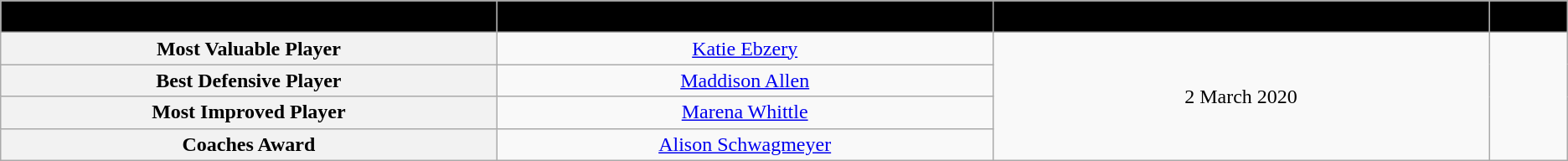<table class="wikitable sortable sortable" style="text-align: center">
<tr>
<th style="background:black" width="10%"><span>Award</span></th>
<th style="background:black" width="10%"><span>Recipient</span></th>
<th style="background:black" width="10%"><span>Date</span></th>
<th style="background:black" width="1%" class="unsortable"><span>Ref.</span></th>
</tr>
<tr>
<th rowspan=1>Most Valuable Player</th>
<td><a href='#'>Katie Ebzery</a></td>
<td rowspan=4>2 March 2020</td>
<td rowspan=4></td>
</tr>
<tr>
<th rowspan=1>Best Defensive Player</th>
<td><a href='#'>Maddison Allen</a></td>
</tr>
<tr>
<th rowspan=1>Most Improved Player</th>
<td><a href='#'>Marena Whittle</a></td>
</tr>
<tr>
<th rowspan=1>Coaches Award</th>
<td><a href='#'>Alison Schwagmeyer</a></td>
</tr>
</table>
